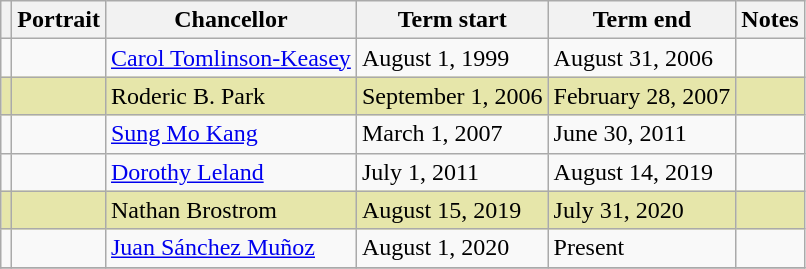<table class=wikitable style="text-align:left">
<tr>
<th></th>
<th>Portrait</th>
<th>Chancellor</th>
<th>Term start</th>
<th>Term end</th>
<th>Notes</th>
</tr>
<tr>
<td></td>
<td></td>
<td><a href='#'>Carol Tomlinson-Keasey</a></td>
<td>August 1, 1999</td>
<td>August 31, 2006</td>
<td></td>
</tr>
<tr bgcolor="#e6e6aa">
<td></td>
<td></td>
<td>Roderic B. Park</td>
<td nowrap>September 1, 2006</td>
<td nowrap>February 28, 2007</td>
<td></td>
</tr>
<tr>
<td></td>
<td></td>
<td><a href='#'>Sung Mo Kang</a></td>
<td>March 1, 2007</td>
<td>June 30, 2011</td>
<td></td>
</tr>
<tr>
<td></td>
<td></td>
<td><a href='#'>Dorothy Leland</a></td>
<td>July 1, 2011</td>
<td>August 14, 2019</td>
<td></td>
</tr>
<tr bgcolor="#e6e6aa">
<td></td>
<td></td>
<td>Nathan Brostrom</td>
<td>August 15, 2019</td>
<td>July 31, 2020</td>
<td></td>
</tr>
<tr>
<td></td>
<td></td>
<td><a href='#'>Juan Sánchez Muñoz</a></td>
<td>August 1, 2020</td>
<td>Present</td>
<td></td>
</tr>
<tr>
</tr>
</table>
